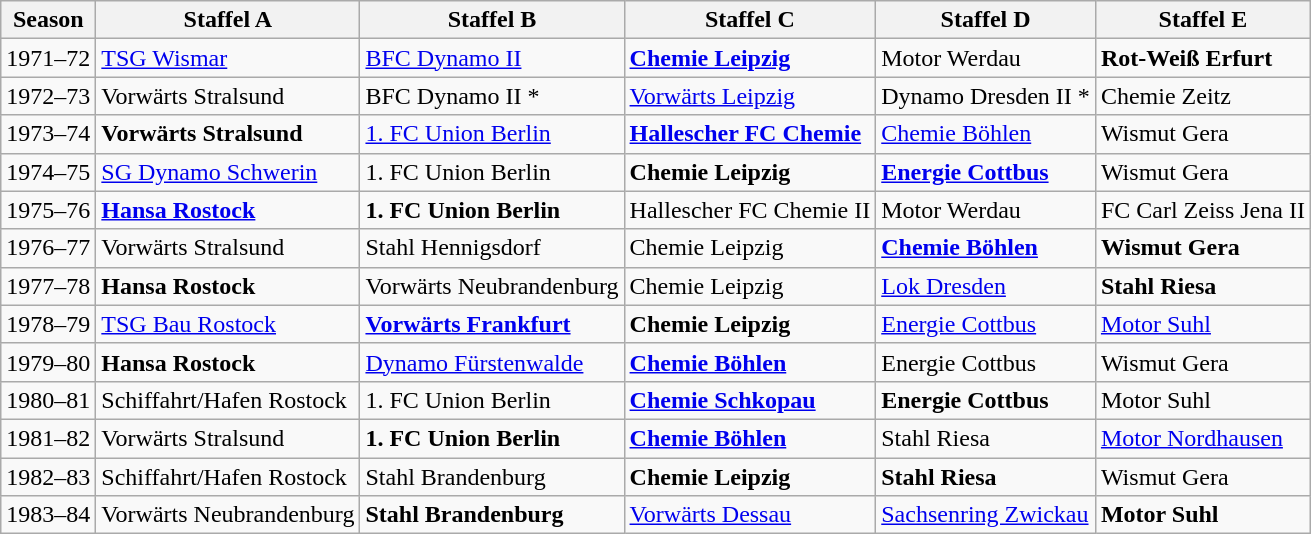<table class="wikitable">
<tr>
<th>Season</th>
<th>Staffel A</th>
<th>Staffel B</th>
<th>Staffel C</th>
<th>Staffel D</th>
<th>Staffel E</th>
</tr>
<tr>
<td>1971–72</td>
<td><a href='#'>TSG Wismar</a></td>
<td><a href='#'>BFC Dynamo II</a></td>
<td><strong><a href='#'>Chemie Leipzig</a></strong></td>
<td Rot-Weiß Werdau>Motor Werdau</td>
<td><strong>Rot-Weiß Erfurt</strong></td>
</tr>
<tr>
<td>1972–73</td>
<td>Vorwärts Stralsund</td>
<td>BFC Dynamo II *</td>
<td><a href='#'>Vorwärts Leipzig</a></td>
<td>Dynamo Dresden II *</td>
<td>Chemie Zeitz</td>
</tr>
<tr>
<td>1973–74</td>
<td><strong>Vorwärts Stralsund</strong></td>
<td><a href='#'>1. FC Union Berlin</a></td>
<td><strong><a href='#'>Hallescher FC Chemie</a></strong></td>
<td><a href='#'>Chemie Böhlen</a></td>
<td>Wismut Gera</td>
</tr>
<tr>
<td>1974–75</td>
<td><a href='#'>SG Dynamo Schwerin</a></td>
<td>1. FC Union Berlin</td>
<td><strong>Chemie Leipzig</strong></td>
<td><strong><a href='#'>Energie Cottbus</a></strong></td>
<td>Wismut Gera</td>
</tr>
<tr>
<td>1975–76</td>
<td><strong><a href='#'>Hansa Rostock</a></strong></td>
<td><strong>1. FC Union Berlin</strong></td>
<td>Hallescher FC Chemie II</td>
<td>Motor Werdau</td>
<td>FC Carl Zeiss Jena II</td>
</tr>
<tr>
<td>1976–77</td>
<td>Vorwärts Stralsund</td>
<td FC 98 Hennigsdorf>Stahl Hennigsdorf</td>
<td>Chemie Leipzig</td>
<td><strong><a href='#'>Chemie Böhlen</a></strong></td>
<td><strong>Wismut Gera</strong></td>
</tr>
<tr>
<td>1977–78</td>
<td><strong>Hansa Rostock</strong></td>
<td>Vorwärts Neubrandenburg</td>
<td>Chemie Leipzig</td>
<td><a href='#'>Lok Dresden</a></td>
<td><strong>Stahl Riesa</strong></td>
</tr>
<tr>
<td>1978–79</td>
<td><a href='#'>TSG Bau Rostock</a></td>
<td><strong><a href='#'>Vorwärts Frankfurt</a></strong></td>
<td><strong>Chemie Leipzig</strong></td>
<td><a href='#'>Energie Cottbus</a></td>
<td><a href='#'>Motor Suhl</a></td>
</tr>
<tr>
<td>1979–80</td>
<td><strong>Hansa Rostock</strong></td>
<td><a href='#'>Dynamo Fürstenwalde</a></td>
<td><strong><a href='#'>Chemie Böhlen</a></strong></td>
<td>Energie Cottbus</td>
<td>Wismut Gera</td>
</tr>
<tr>
<td>1980–81</td>
<td>Schiffahrt/Hafen Rostock</td>
<td>1. FC Union Berlin</td>
<td><strong><a href='#'>Chemie Schkopau</a></strong></td>
<td><strong>Energie Cottbus</strong></td>
<td>Motor Suhl</td>
</tr>
<tr>
<td>1981–82</td>
<td>Vorwärts Stralsund</td>
<td><strong>1. FC Union Berlin</strong></td>
<td><strong><a href='#'>Chemie Böhlen</a></strong></td>
<td>Stahl Riesa</td>
<td><a href='#'>Motor Nordhausen</a></td>
</tr>
<tr>
<td>1982–83</td>
<td SV Hafen Rostock 61>Schiffahrt/Hafen Rostock</td>
<td>Stahl Brandenburg</td>
<td><strong>Chemie Leipzig</strong></td>
<td><strong>Stahl Riesa</strong></td>
<td>Wismut Gera</td>
</tr>
<tr>
<td>1983–84</td>
<td>Vorwärts Neubrandenburg</td>
<td><strong>Stahl Brandenburg</strong></td>
<td><a href='#'>Vorwärts Dessau</a></td>
<td><a href='#'>Sachsenring Zwickau</a></td>
<td><strong>Motor Suhl</strong></td>
</tr>
</table>
